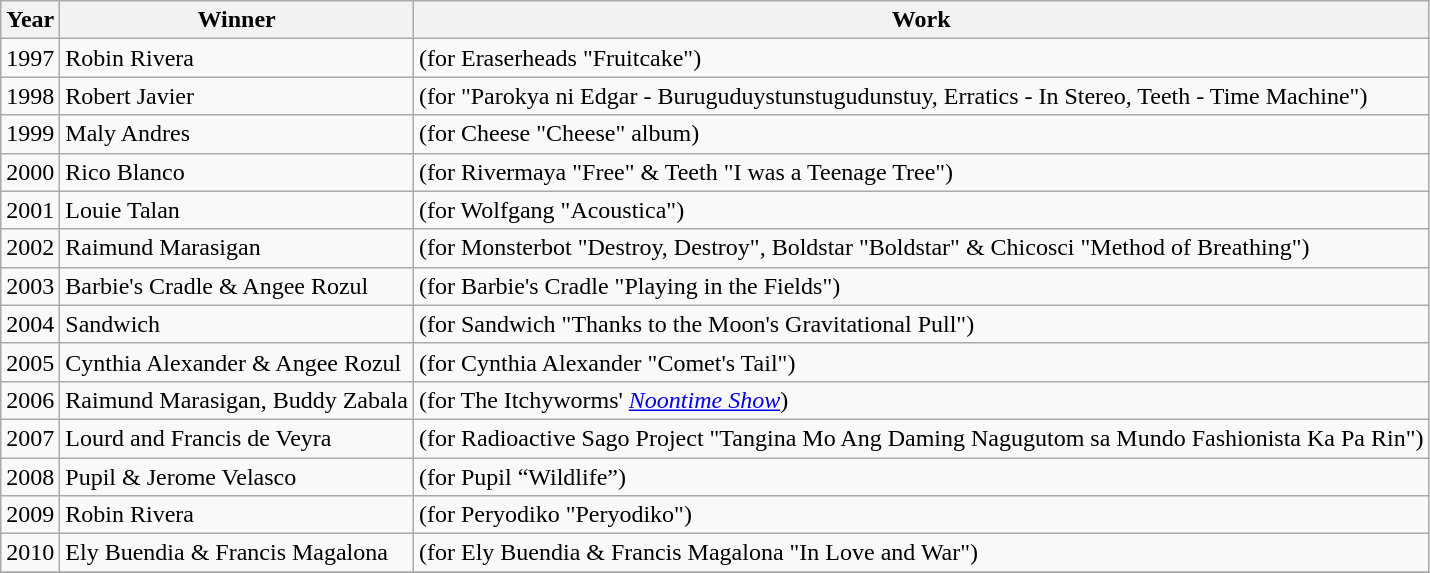<table class="wikitable">
<tr>
<th>Year</th>
<th>Winner</th>
<th>Work</th>
</tr>
<tr>
<td>1997</td>
<td>Robin Rivera</td>
<td>(for Eraserheads "Fruitcake")</td>
</tr>
<tr>
<td>1998</td>
<td>Robert Javier</td>
<td>(for "Parokya ni Edgar - Buruguduystunstugudunstuy, Erratics - In Stereo, Teeth - Time Machine")</td>
</tr>
<tr>
<td>1999</td>
<td>Maly Andres</td>
<td>(for Cheese "Cheese" album)</td>
</tr>
<tr>
<td>2000</td>
<td>Rico Blanco</td>
<td>(for Rivermaya "Free" & Teeth "I was a Teenage Tree")</td>
</tr>
<tr>
<td>2001</td>
<td>Louie Talan</td>
<td>(for Wolfgang "Acoustica")</td>
</tr>
<tr>
<td>2002</td>
<td>Raimund Marasigan</td>
<td>(for Monsterbot "Destroy, Destroy", Boldstar "Boldstar" & Chicosci "Method of Breathing")</td>
</tr>
<tr>
<td>2003</td>
<td>Barbie's Cradle & Angee Rozul</td>
<td>(for Barbie's Cradle "Playing in the Fields")</td>
</tr>
<tr>
<td>2004</td>
<td>Sandwich</td>
<td>(for Sandwich "Thanks to the Moon's Gravitational Pull")</td>
</tr>
<tr>
<td>2005</td>
<td>Cynthia Alexander & Angee Rozul</td>
<td>(for Cynthia Alexander "Comet's Tail")</td>
</tr>
<tr>
<td>2006</td>
<td>Raimund Marasigan, Buddy Zabala</td>
<td>(for The Itchyworms' <em><a href='#'>Noontime Show</a></em>)</td>
</tr>
<tr>
<td>2007</td>
<td>Lourd and Francis de Veyra</td>
<td>(for Radioactive Sago Project "Tangina Mo Ang Daming Nagugutom sa Mundo Fashionista Ka Pa Rin")</td>
</tr>
<tr>
<td>2008</td>
<td>Pupil & Jerome Velasco</td>
<td>(for Pupil “Wildlife”)</td>
</tr>
<tr>
<td>2009</td>
<td>Robin Rivera</td>
<td>(for Peryodiko "Peryodiko")</td>
</tr>
<tr>
<td>2010</td>
<td>Ely Buendia & Francis Magalona</td>
<td>(for Ely Buendia & Francis Magalona "In Love and War")</td>
</tr>
<tr>
</tr>
</table>
